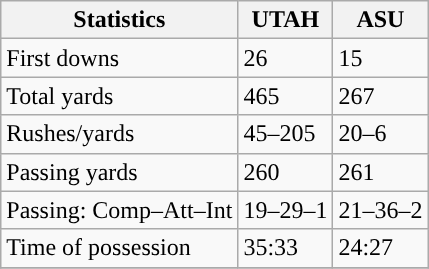<table class="wikitable" style="float: left;">
<tr>
<th>Statistics</th>
<th>UTAH</th>
<th>ASU</th>
</tr>
<tr>
<td>First downs</td>
<td>26</td>
<td>15</td>
</tr>
<tr>
<td>Total yards</td>
<td>465</td>
<td>267</td>
</tr>
<tr>
<td>Rushes/yards</td>
<td>45–205</td>
<td>20–6</td>
</tr>
<tr>
<td>Passing yards</td>
<td>260</td>
<td>261</td>
</tr>
<tr>
<td>Passing: Comp–Att–Int</td>
<td>19–29–1</td>
<td>21–36–2</td>
</tr>
<tr>
<td>Time of possession</td>
<td>35:33</td>
<td>24:27</td>
</tr>
<tr>
</tr>
</table>
